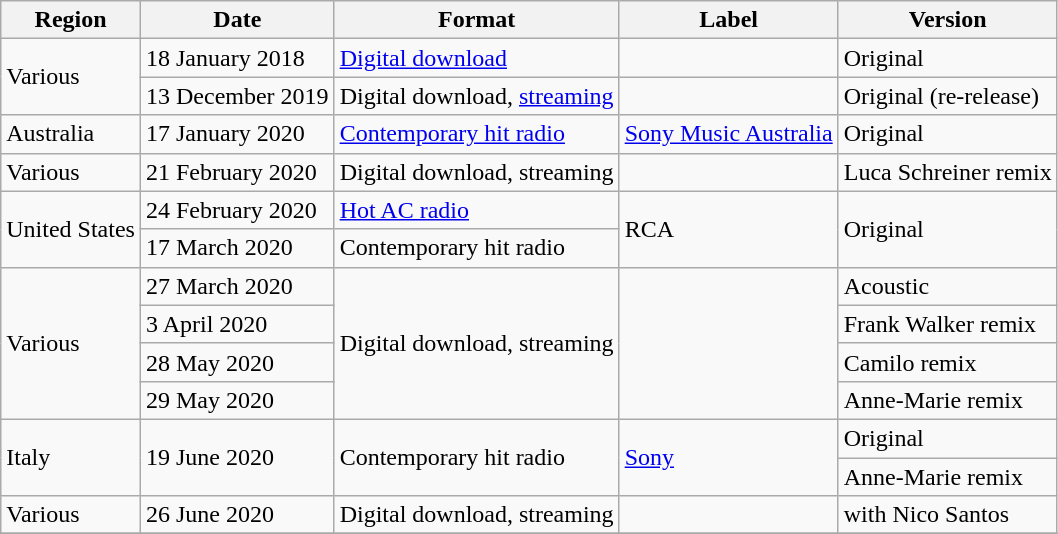<table class="wikitable plainrowheaders">
<tr>
<th>Region</th>
<th>Date</th>
<th>Format</th>
<th>Label</th>
<th>Version</th>
</tr>
<tr>
<td rowspan="2">Various</td>
<td>18 January 2018</td>
<td><a href='#'>Digital download</a></td>
<td></td>
<td>Original</td>
</tr>
<tr>
<td>13 December 2019</td>
<td>Digital download, <a href='#'>streaming</a></td>
<td></td>
<td>Original (re-release)</td>
</tr>
<tr>
<td>Australia</td>
<td>17 January 2020</td>
<td><a href='#'>Contemporary hit radio</a></td>
<td><a href='#'>Sony Music Australia</a></td>
<td>Original</td>
</tr>
<tr>
<td>Various</td>
<td>21 February 2020</td>
<td>Digital download, streaming</td>
<td></td>
<td>Luca Schreiner remix</td>
</tr>
<tr>
<td rowspan="2">United States</td>
<td>24 February 2020</td>
<td><a href='#'>Hot AC radio</a></td>
<td rowspan="2">RCA</td>
<td rowspan="2">Original</td>
</tr>
<tr>
<td>17 March 2020</td>
<td>Contemporary hit radio</td>
</tr>
<tr>
<td rowspan="4">Various</td>
<td>27 March 2020</td>
<td rowspan="4">Digital download, streaming</td>
<td rowspan="4"></td>
<td>Acoustic</td>
</tr>
<tr>
<td>3 April 2020</td>
<td>Frank Walker remix</td>
</tr>
<tr>
<td>28 May 2020</td>
<td>Camilo remix</td>
</tr>
<tr>
<td>29 May 2020</td>
<td>Anne-Marie remix</td>
</tr>
<tr>
<td rowspan="2">Italy</td>
<td rowspan="2">19 June 2020</td>
<td rowspan="2">Contemporary hit radio</td>
<td rowspan="2"><a href='#'>Sony</a></td>
<td>Original</td>
</tr>
<tr>
<td>Anne-Marie remix</td>
</tr>
<tr>
<td>Various</td>
<td>26 June 2020</td>
<td>Digital download, streaming</td>
<td></td>
<td>with Nico Santos</td>
</tr>
<tr>
</tr>
</table>
